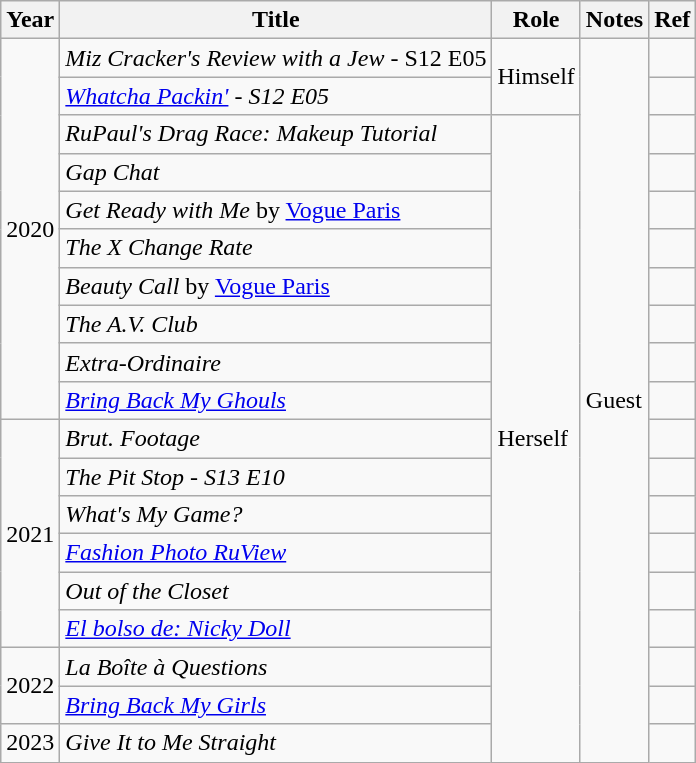<table class="wikitable">
<tr>
<th>Year</th>
<th>Title</th>
<th>Role</th>
<th>Notes</th>
<th>Ref</th>
</tr>
<tr>
<td rowspan="10">2020</td>
<td><em>Miz Cracker's Review with a Jew</em> - S12 E05</td>
<td rowspan="2">Himself</td>
<td rowspan="22">Guest</td>
<td></td>
</tr>
<tr>
<td><em><a href='#'>Whatcha Packin'</a> - S12 E05</em></td>
<td></td>
</tr>
<tr>
<td><em>RuPaul's Drag Race: Makeup Tutorial</em></td>
<td rowspan="20">Herself</td>
<td></td>
</tr>
<tr>
<td><em>Gap Chat</em></td>
<td></td>
</tr>
<tr>
<td><em>Get Ready with Me</em> by <a href='#'>Vogue Paris</a></td>
<td></td>
</tr>
<tr>
<td><em>The X Change Rate</em></td>
<td></td>
</tr>
<tr>
<td><em>Beauty Call</em> by <a href='#'>Vogue Paris</a></td>
<td></td>
</tr>
<tr>
<td><em>The A.V. Club</em></td>
<td></td>
</tr>
<tr>
<td><em>Extra-Ordinaire</em></td>
<td></td>
</tr>
<tr>
<td><em><a href='#'>Bring Back My Ghouls</a></em></td>
<td style="text-align: center;"></td>
</tr>
<tr>
<td rowspan="6">2021</td>
<td><em>Brut. Footage</em></td>
<td></td>
</tr>
<tr>
<td><em>The Pit Stop - S13 E10</em></td>
<td></td>
</tr>
<tr>
<td><em>What's My Game?</em></td>
<td style="text-align: center;"></td>
</tr>
<tr>
<td><em><a href='#'>Fashion Photo RuView</a></em></td>
<td></td>
</tr>
<tr>
<td><em>Out of the Closet</em></td>
<td></td>
</tr>
<tr>
<td><em><a href='#'>El bolso de: Nicky Doll</a></em></td>
<td></td>
</tr>
<tr>
<td rowspan="2">2022</td>
<td><em>La Boîte à Questions</em></td>
<td></td>
</tr>
<tr>
<td><em><a href='#'>Bring Back My Girls</a></em></td>
<td></td>
</tr>
<tr>
<td>2023</td>
<td><em>Give It to Me Straight</em></td>
<td></td>
</tr>
</table>
